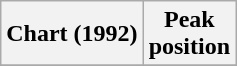<table class="wikitable sortable">
<tr>
<th align="left">Chart (1992)</th>
<th align="center">Peak<br>position</th>
</tr>
<tr>
</tr>
</table>
